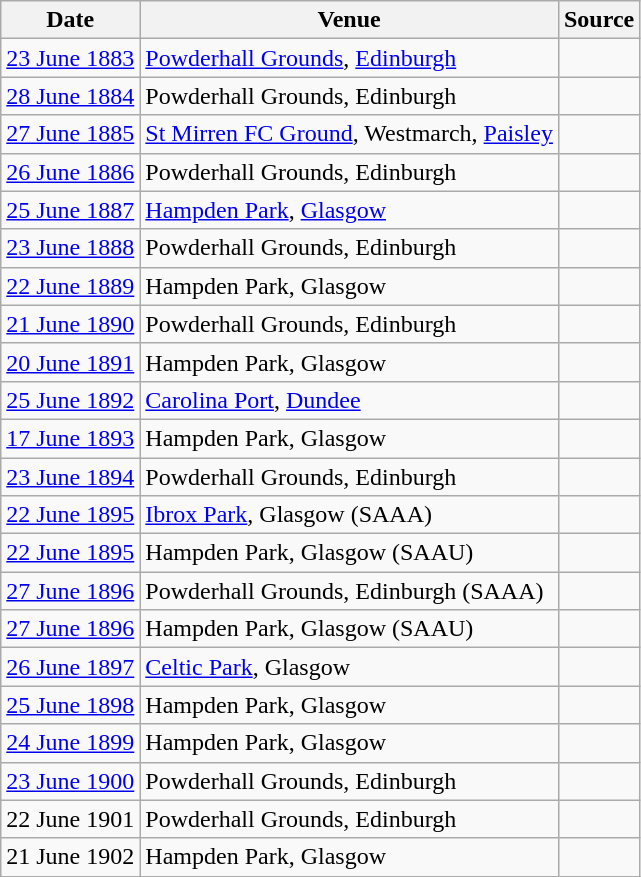<table class="wikitable">
<tr>
<th>Date</th>
<th>Venue</th>
<th>Source</th>
</tr>
<tr>
<td><a href='#'>23 June 1883</a></td>
<td><a href='#'>Powderhall Grounds</a>, <a href='#'>Edinburgh</a></td>
<td></td>
</tr>
<tr>
<td><a href='#'>28 June 1884</a></td>
<td>Powderhall Grounds, Edinburgh</td>
<td></td>
</tr>
<tr>
<td><a href='#'>27 June 1885</a></td>
<td><a href='#'>St Mirren FC Ground</a>, Westmarch, <a href='#'>Paisley</a></td>
<td></td>
</tr>
<tr>
<td><a href='#'>26 June 1886</a></td>
<td>Powderhall Grounds, Edinburgh</td>
<td></td>
</tr>
<tr>
<td><a href='#'>25 June 1887</a></td>
<td><a href='#'>Hampden Park</a>, <a href='#'>Glasgow</a></td>
<td></td>
</tr>
<tr>
<td><a href='#'>23 June 1888</a></td>
<td>Powderhall Grounds, Edinburgh</td>
<td></td>
</tr>
<tr>
<td><a href='#'>22 June 1889</a></td>
<td>Hampden Park, Glasgow</td>
<td></td>
</tr>
<tr>
<td><a href='#'>21 June 1890</a></td>
<td>Powderhall Grounds, Edinburgh</td>
<td></td>
</tr>
<tr>
<td><a href='#'>20 June 1891</a></td>
<td>Hampden Park, Glasgow</td>
<td></td>
</tr>
<tr>
<td><a href='#'>25 June 1892</a></td>
<td><a href='#'>Carolina Port</a>, <a href='#'>Dundee</a></td>
<td></td>
</tr>
<tr>
<td><a href='#'>17 June 1893</a></td>
<td>Hampden Park, Glasgow</td>
<td></td>
</tr>
<tr>
<td><a href='#'>23 June 1894</a></td>
<td>Powderhall Grounds, Edinburgh</td>
<td></td>
</tr>
<tr>
<td><a href='#'>22 June 1895</a></td>
<td><a href='#'>Ibrox Park</a>, Glasgow (SAAA)</td>
<td></td>
</tr>
<tr>
<td><a href='#'>22 June 1895</a></td>
<td>Hampden Park, Glasgow (SAAU)</td>
<td></td>
</tr>
<tr>
<td><a href='#'> 27 June 1896</a></td>
<td>Powderhall Grounds, Edinburgh (SAAA)</td>
<td></td>
</tr>
<tr>
<td><a href='#'> 27 June 1896</a></td>
<td>Hampden Park, Glasgow (SAAU)</td>
<td></td>
</tr>
<tr>
<td><a href='#'> 26 June 1897</a></td>
<td><a href='#'>Celtic Park</a>, Glasgow</td>
<td></td>
</tr>
<tr>
<td><a href='#'> 25 June 1898</a></td>
<td>Hampden Park, Glasgow</td>
<td></td>
</tr>
<tr>
<td><a href='#'> 24 June 1899</a></td>
<td>Hampden Park, Glasgow</td>
<td></td>
</tr>
<tr>
<td><a href='#'> 23 June 1900</a></td>
<td>Powderhall Grounds, Edinburgh</td>
<td></td>
</tr>
<tr>
<td>22 June 1901</td>
<td>Powderhall Grounds, Edinburgh</td>
<td></td>
</tr>
<tr>
<td>21 June 1902</td>
<td>Hampden Park, Glasgow</td>
<td></td>
</tr>
</table>
